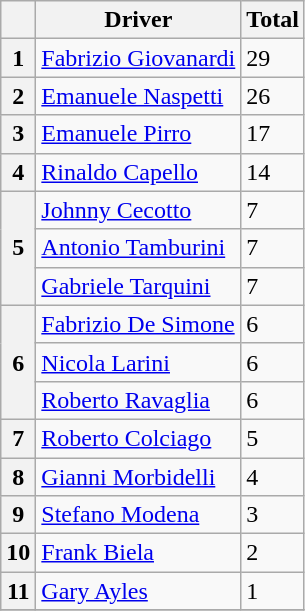<table class="wikitable" style="font-size:100%;">
<tr>
<th></th>
<th>Driver</th>
<th>Total</th>
</tr>
<tr>
<th>1</th>
<td> <a href='#'>Fabrizio Giovanardi</a></td>
<td>29</td>
</tr>
<tr>
<th>2</th>
<td> <a href='#'>Emanuele Naspetti</a></td>
<td>26</td>
</tr>
<tr>
<th>3</th>
<td> <a href='#'>Emanuele Pirro</a></td>
<td>17</td>
</tr>
<tr>
<th>4</th>
<td> <a href='#'>Rinaldo Capello</a></td>
<td>14</td>
</tr>
<tr>
<th rowspan=3>5</th>
<td> <a href='#'>Johnny Cecotto</a></td>
<td>7</td>
</tr>
<tr>
<td> <a href='#'>Antonio Tamburini</a></td>
<td>7</td>
</tr>
<tr>
<td> <a href='#'>Gabriele Tarquini</a></td>
<td>7</td>
</tr>
<tr>
<th rowspan=3>6</th>
<td> <a href='#'>Fabrizio De Simone</a></td>
<td>6</td>
</tr>
<tr>
<td> <a href='#'>Nicola Larini</a></td>
<td>6</td>
</tr>
<tr>
<td> <a href='#'>Roberto Ravaglia</a></td>
<td>6</td>
</tr>
<tr>
<th>7</th>
<td> <a href='#'>Roberto Colciago</a></td>
<td>5</td>
</tr>
<tr>
<th>8</th>
<td> <a href='#'>Gianni Morbidelli</a></td>
<td>4</td>
</tr>
<tr>
<th>9</th>
<td> <a href='#'>Stefano Modena</a></td>
<td>3</td>
</tr>
<tr>
<th>10</th>
<td> <a href='#'>Frank Biela</a></td>
<td>2</td>
</tr>
<tr>
<th>11</th>
<td> <a href='#'>Gary Ayles</a></td>
<td>1</td>
</tr>
<tr>
</tr>
</table>
